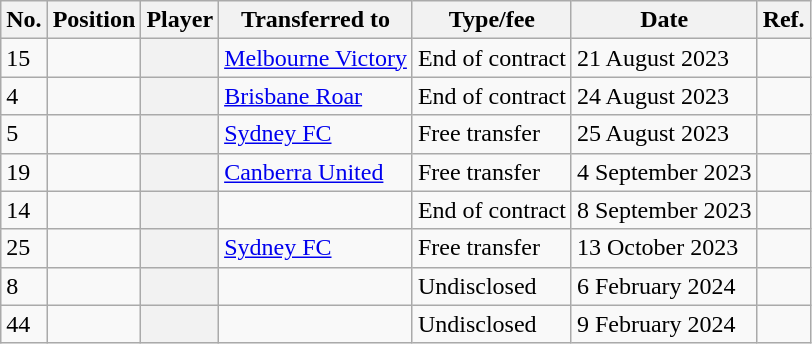<table class="wikitable plainrowheaders sortable" style="text-align:center; text-align:left">
<tr>
<th scope="col">No.</th>
<th scope="col">Position</th>
<th scope="col">Player</th>
<th scope="col">Transferred to</th>
<th scope="col">Type/fee</th>
<th scope="col">Date</th>
<th class="unsortable" scope="col">Ref.</th>
</tr>
<tr>
<td>15</td>
<td></td>
<th scope="row"></th>
<td><a href='#'>Melbourne Victory</a></td>
<td>End of contract</td>
<td>21 August 2023</td>
<td></td>
</tr>
<tr>
<td>4</td>
<td></td>
<th scope="row"></th>
<td><a href='#'>Brisbane Roar</a></td>
<td>End of contract</td>
<td>24 August 2023</td>
<td></td>
</tr>
<tr>
<td>5</td>
<td></td>
<th scope="row"></th>
<td><a href='#'>Sydney FC</a></td>
<td>Free transfer</td>
<td>25 August 2023</td>
<td></td>
</tr>
<tr>
<td>19</td>
<td></td>
<th scope="row"></th>
<td><a href='#'>Canberra United</a></td>
<td>Free transfer</td>
<td>4 September 2023</td>
<td></td>
</tr>
<tr>
<td>14</td>
<td></td>
<th scope="row"></th>
<td></td>
<td>End of contract</td>
<td>8 September 2023</td>
<td></td>
</tr>
<tr>
<td>25</td>
<td></td>
<th scope="row"></th>
<td><a href='#'>Sydney FC</a></td>
<td>Free transfer</td>
<td>13 October 2023</td>
<td></td>
</tr>
<tr>
<td>8</td>
<td></td>
<th scope="row"></th>
<td></td>
<td>Undisclosed</td>
<td>6 February 2024</td>
<td></td>
</tr>
<tr>
<td>44</td>
<td></td>
<th scope="row"></th>
<td></td>
<td>Undisclosed</td>
<td>9 February 2024</td>
<td></td>
</tr>
</table>
